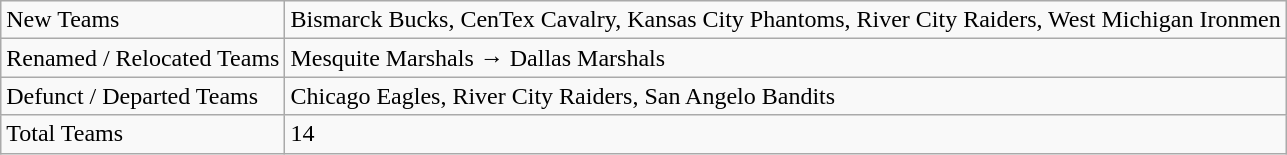<table class="wikitable">
<tr>
<td>New Teams</td>
<td>Bismarck Bucks, CenTex Cavalry, Kansas City Phantoms, River City Raiders, West Michigan Ironmen</td>
</tr>
<tr>
<td>Renamed / Relocated Teams</td>
<td>Mesquite Marshals → Dallas Marshals</td>
</tr>
<tr>
<td>Defunct / Departed Teams</td>
<td>Chicago Eagles, River City Raiders, San Angelo Bandits</td>
</tr>
<tr>
<td>Total Teams</td>
<td>14</td>
</tr>
</table>
